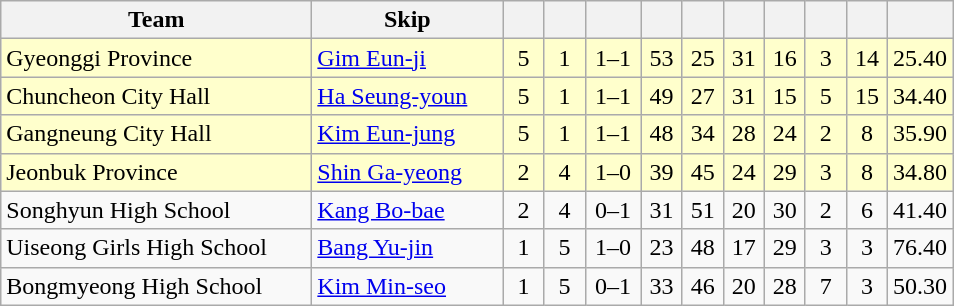<table class=wikitable  style="text-align:center;">
<tr>
<th width=200>Team</th>
<th width=120>Skip</th>
<th width=20></th>
<th width=20></th>
<th width=30></th>
<th width=20></th>
<th width=20></th>
<th width=20></th>
<th width=20></th>
<th width=20></th>
<th width=20></th>
<th width=20></th>
</tr>
<tr bgcolor=#ffffcc>
<td style="text-align:left;"> Gyeonggi Province</td>
<td style="text-align:left;"><a href='#'>Gim Eun-ji</a></td>
<td>5</td>
<td>1</td>
<td>1–1</td>
<td>53</td>
<td>25</td>
<td>31</td>
<td>16</td>
<td>3</td>
<td>14</td>
<td>25.40</td>
</tr>
<tr bgcolor=#ffffcc>
<td style="text-align:left;"> Chuncheon City Hall</td>
<td style="text-align:left;"><a href='#'>Ha Seung-youn</a></td>
<td>5</td>
<td>1</td>
<td>1–1</td>
<td>49</td>
<td>27</td>
<td>31</td>
<td>15</td>
<td>5</td>
<td>15</td>
<td>34.40</td>
</tr>
<tr bgcolor=#ffffcc>
<td style="text-align:left;"> Gangneung City Hall</td>
<td style="text-align:left;"><a href='#'>Kim Eun-jung</a></td>
<td>5</td>
<td>1</td>
<td>1–1</td>
<td>48</td>
<td>34</td>
<td>28</td>
<td>24</td>
<td>2</td>
<td>8</td>
<td>35.90</td>
</tr>
<tr bgcolor=#ffffcc>
<td style="text-align:left;"> Jeonbuk Province</td>
<td style="text-align:left;"><a href='#'>Shin Ga-yeong</a></td>
<td>2</td>
<td>4</td>
<td>1–0</td>
<td>39</td>
<td>45</td>
<td>24</td>
<td>29</td>
<td>3</td>
<td>8</td>
<td>34.80</td>
</tr>
<tr>
<td style="text-align:left;"> Songhyun High School</td>
<td style="text-align:left;"><a href='#'>Kang Bo-bae</a></td>
<td>2</td>
<td>4</td>
<td>0–1</td>
<td>31</td>
<td>51</td>
<td>20</td>
<td>30</td>
<td>2</td>
<td>6</td>
<td>41.40</td>
</tr>
<tr>
<td style="text-align:left;"> Uiseong Girls High School</td>
<td style="text-align:left;"><a href='#'>Bang Yu-jin</a></td>
<td>1</td>
<td>5</td>
<td>1–0</td>
<td>23</td>
<td>48</td>
<td>17</td>
<td>29</td>
<td>3</td>
<td>3</td>
<td>76.40</td>
</tr>
<tr>
<td style="text-align:left;"> Bongmyeong High School</td>
<td style="text-align:left;"><a href='#'>Kim Min-seo</a></td>
<td>1</td>
<td>5</td>
<td>0–1</td>
<td>33</td>
<td>46</td>
<td>20</td>
<td>28</td>
<td>7</td>
<td>3</td>
<td>50.30</td>
</tr>
</table>
